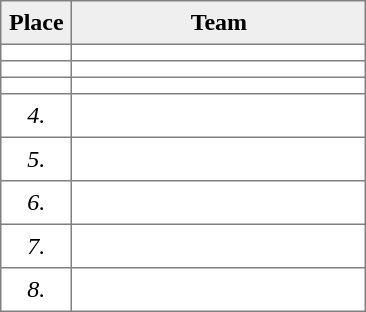<table style=border-collapse:collapse border=1 cellspacing=0 cellpadding=5>
<tr align=center bgcolor=#efefef>
<th width=35>Place</th>
<th width=185>Team</th>
</tr>
<tr align=center>
<td></td>
<td style="text-align:left;"></td>
</tr>
<tr align=center>
<td></td>
<td style="text-align:left;"></td>
</tr>
<tr align=center>
<td></td>
<td style="text-align:left;"></td>
</tr>
<tr align=center>
<td><em>4.</em></td>
<td style="text-align:left;"></td>
</tr>
<tr align=center>
<td><em>5.</em></td>
<td style="text-align:left;"></td>
</tr>
<tr align=center>
<td><em>6.</em></td>
<td style="text-align:left;"></td>
</tr>
<tr align=center>
<td><em>7.</em></td>
<td style="text-align:left;"></td>
</tr>
<tr align=center>
<td><em>8.</em></td>
<td style="text-align:left;"></td>
</tr>
</table>
